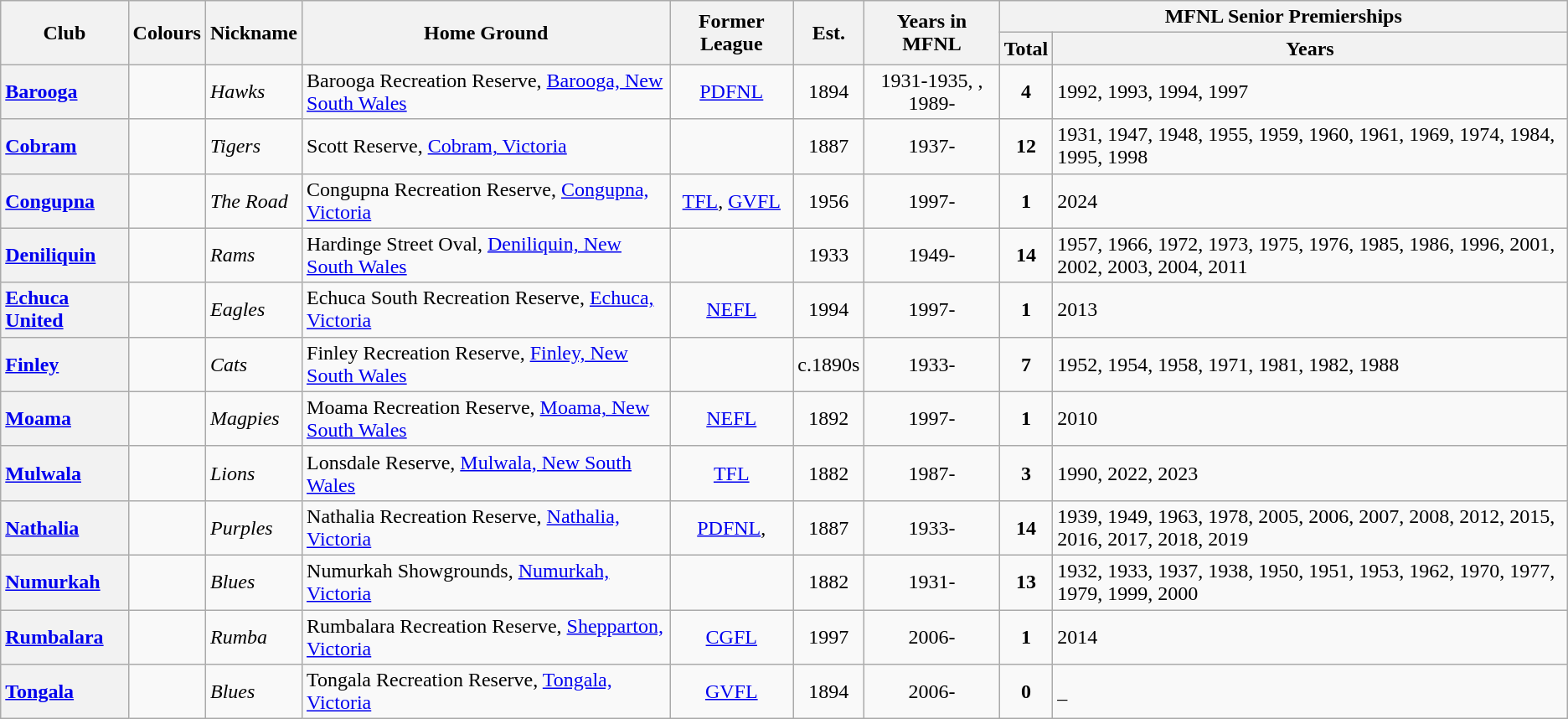<table class="wikitable sortable">
<tr>
<th rowspan="2">Club</th>
<th rowspan="2">Colours</th>
<th rowspan="2">Nickname</th>
<th rowspan="2">Home Ground</th>
<th rowspan="2">Former League</th>
<th rowspan="2">Est.</th>
<th rowspan="2">Years in MFNL</th>
<th colspan="2">MFNL Senior Premierships</th>
</tr>
<tr>
<th>Total</th>
<th>Years</th>
</tr>
<tr>
<th style="text-align:left"><a href='#'>Barooga</a></th>
<td></td>
<td><em>Hawks</em></td>
<td>Barooga Recreation Reserve, <a href='#'>Barooga, New South Wales</a></td>
<td align="center"><a href='#'>PDFNL</a></td>
<td align="center">1894</td>
<td align="center">1931-1935, , 1989-</td>
<td align="center"><strong>4</strong></td>
<td>1992, 1993, 1994, 1997</td>
</tr>
<tr>
<th style="text-align:left"><a href='#'>Cobram</a></th>
<td></td>
<td><em>Tigers</em></td>
<td>Scott Reserve, <a href='#'>Cobram, Victoria</a></td>
<td align="center"></td>
<td align="center">1887</td>
<td align="center">1937-</td>
<td align="center"><strong>12</strong></td>
<td>1931, 1947, 1948, 1955, 1959, 1960, 1961, 1969, 1974, 1984, 1995, 1998</td>
</tr>
<tr>
<th style="text-align:left"><a href='#'>Congupna</a></th>
<td></td>
<td><em>The Road</em></td>
<td>Congupna Recreation Reserve, <a href='#'>Congupna, Victoria</a></td>
<td align="center"><a href='#'>TFL</a>, <a href='#'>GVFL</a></td>
<td align="center">1956</td>
<td align="center">1997-</td>
<td align="center"><strong>1</strong></td>
<td>2024</td>
</tr>
<tr>
<th style="text-align:left"><a href='#'>Deniliquin</a></th>
<td></td>
<td><em>Rams</em></td>
<td>Hardinge Street Oval, <a href='#'>Deniliquin, New South Wales</a></td>
<td align="center"></td>
<td align="center">1933</td>
<td align="center">1949-</td>
<td align="center"><strong>14</strong></td>
<td>1957, 1966, 1972, 1973, 1975, 1976, 1985, 1986, 1996, 2001, 2002, 2003, 2004, 2011</td>
</tr>
<tr>
<th style="text-align:left"><a href='#'>Echuca United</a></th>
<td></td>
<td><em>Eagles</em></td>
<td>Echuca South Recreation Reserve, <a href='#'>Echuca, Victoria</a></td>
<td align="center"><a href='#'>NEFL</a></td>
<td align="center">1994</td>
<td align="center">1997-</td>
<td align="center"><strong>1</strong></td>
<td>2013</td>
</tr>
<tr>
<th style="text-align:left"><a href='#'>Finley</a></th>
<td></td>
<td><em>Cats</em></td>
<td>Finley Recreation Reserve, <a href='#'>Finley, New South Wales</a></td>
<td align="center"></td>
<td align="center">c.1890s</td>
<td align="center">1933-</td>
<td align="center"><strong>7</strong></td>
<td>1952, 1954, 1958, 1971, 1981, 1982, 1988</td>
</tr>
<tr>
<th style="text-align:left"><a href='#'>Moama</a></th>
<td></td>
<td><em>Magpies</em></td>
<td>Moama Recreation Reserve, <a href='#'>Moama, New South Wales</a></td>
<td align="center"><a href='#'>NEFL</a></td>
<td align="center">1892</td>
<td align="center">1997-</td>
<td align="center"><strong>1</strong></td>
<td>2010</td>
</tr>
<tr>
<th style="text-align:left"><a href='#'>Mulwala</a></th>
<td></td>
<td><em>Lions</em></td>
<td>Lonsdale Reserve, <a href='#'>Mulwala, New South Wales</a></td>
<td align="center"><a href='#'>TFL</a></td>
<td align="center">1882</td>
<td align="center">1987-</td>
<td align="center"><strong>3</strong></td>
<td>1990, 2022, 2023</td>
</tr>
<tr>
<th style="text-align:left"><a href='#'>Nathalia</a></th>
<td></td>
<td><em>Purples</em></td>
<td>Nathalia Recreation Reserve, <a href='#'>Nathalia, Victoria</a></td>
<td align="center"><a href='#'>PDFNL</a>, </td>
<td align="center">1887</td>
<td align="center">1933-</td>
<td align="center"><strong>14</strong></td>
<td>1939, 1949, 1963, 1978, 2005, 2006, 2007, 2008, 2012, 2015, 2016, 2017, 2018, 2019</td>
</tr>
<tr>
<th style="text-align:left"><a href='#'>Numurkah</a></th>
<td></td>
<td><em>Blues</em></td>
<td>Numurkah Showgrounds, <a href='#'>Numurkah, Victoria</a></td>
<td align="center"></td>
<td align="center">1882</td>
<td align="center">1931-</td>
<td align="center"><strong>13</strong></td>
<td>1932, 1933, 1937, 1938, 1950, 1951, 1953, 1962, 1970, 1977, 1979, 1999, 2000</td>
</tr>
<tr>
<th style="text-align:left"><a href='#'>Rumbalara</a></th>
<td></td>
<td><em>Rumba</em></td>
<td>Rumbalara Recreation Reserve, <a href='#'>Shepparton, Victoria</a></td>
<td align="center"><a href='#'>CGFL</a></td>
<td align="center">1997</td>
<td align="center">2006-</td>
<td align="center"><strong>1</strong></td>
<td>2014</td>
</tr>
<tr>
<th style="text-align:left"><a href='#'>Tongala</a></th>
<td></td>
<td><em>Blues</em></td>
<td>Tongala Recreation Reserve, <a href='#'>Tongala, Victoria</a></td>
<td align="center"><a href='#'>GVFL</a></td>
<td align="center">1894</td>
<td align="center">2006-</td>
<td align="center"><strong>0</strong></td>
<td>_</td>
</tr>
</table>
